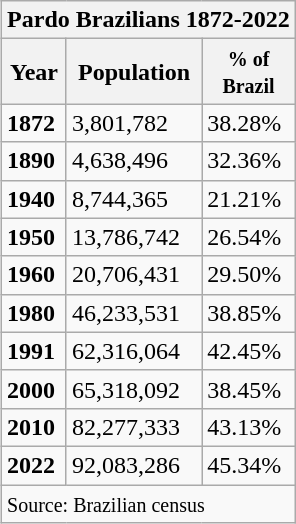<table class="wikitable" style="float: right;">
<tr>
<th colspan="8">Pardo Brazilians 1872-2022</th>
</tr>
<tr>
<th>Year</th>
<th>Population</th>
<th><small>% of<br>Brazil</small></th>
</tr>
<tr>
<td><strong>1872</strong></td>
<td>3,801,782</td>
<td> 38.28%</td>
</tr>
<tr>
<td><strong>1890</strong></td>
<td>4,638,496</td>
<td> 32.36%</td>
</tr>
<tr>
<td><strong>1940</strong></td>
<td>8,744,365</td>
<td> 21.21%</td>
</tr>
<tr>
<td><strong>1950</strong></td>
<td>13,786,742</td>
<td> 26.54%</td>
</tr>
<tr>
<td><strong>1960</strong></td>
<td>20,706,431</td>
<td> 29.50%</td>
</tr>
<tr>
<td><strong>1980</strong></td>
<td>46,233,531</td>
<td> 38.85%</td>
</tr>
<tr>
<td><strong>1991</strong></td>
<td>62,316,064</td>
<td> 42.45%</td>
</tr>
<tr>
<td><strong>2000</strong></td>
<td>65,318,092</td>
<td> 38.45%</td>
</tr>
<tr>
<td><strong>2010</strong></td>
<td>82,277,333</td>
<td> 43.13%</td>
</tr>
<tr>
<td><strong>2022</strong></td>
<td>92,083,286</td>
<td> 45.34%</td>
</tr>
<tr>
<td colspan="8" style="text-align:left;"><small>Source: Brazilian census</small></td>
</tr>
</table>
